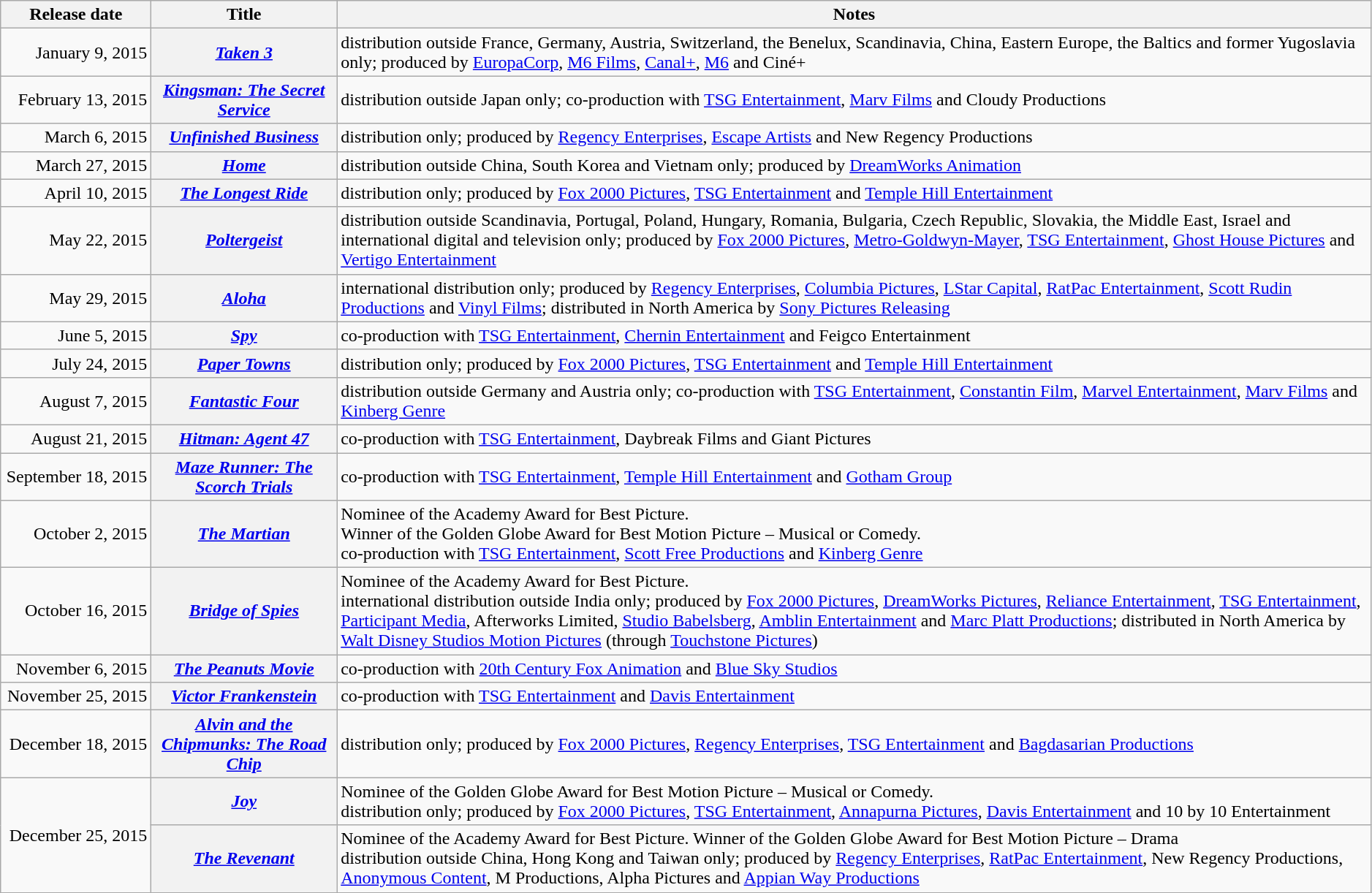<table class="wikitable plainrowheaders sortable" style="width:99%;">
<tr>
<th scope="col" style="width:130px;">Release date</th>
<th scope="col">Title</th>
<th scope="col" class="unsortable">Notes</th>
</tr>
<tr>
<td style="text-align:right;">January 9, 2015</td>
<th scope="row"><em><a href='#'>Taken 3</a></em></th>
<td>distribution outside France, Germany, Austria, Switzerland, the Benelux, Scandinavia, China, Eastern Europe, the Baltics and former Yugoslavia only; produced by <a href='#'>EuropaCorp</a>, <a href='#'>M6 Films</a>, <a href='#'>Canal+</a>, <a href='#'>M6</a> and Ciné+</td>
</tr>
<tr>
<td style="text-align:right;">February 13, 2015</td>
<th scope="row"><em><a href='#'>Kingsman: The Secret Service</a></em></th>
<td>distribution outside Japan only; co-production with <a href='#'>TSG Entertainment</a>, <a href='#'>Marv Films</a> and Cloudy Productions</td>
</tr>
<tr>
<td style="text-align:right;">March 6, 2015</td>
<th scope="row"><em><a href='#'>Unfinished Business</a></em></th>
<td>distribution only; produced by <a href='#'>Regency Enterprises</a>, <a href='#'>Escape Artists</a> and New Regency Productions</td>
</tr>
<tr>
<td style="text-align:right;">March 27, 2015</td>
<th scope="row"><em><a href='#'>Home</a></em></th>
<td>distribution outside China, South Korea and Vietnam only; produced by <a href='#'>DreamWorks Animation</a></td>
</tr>
<tr>
<td style="text-align:right;">April 10, 2015</td>
<th scope="row"><em><a href='#'>The Longest Ride</a></em></th>
<td>distribution only; produced by <a href='#'>Fox 2000 Pictures</a>, <a href='#'>TSG Entertainment</a> and <a href='#'>Temple Hill Entertainment</a></td>
</tr>
<tr>
<td style="text-align:right;">May 22, 2015</td>
<th scope="row"><em><a href='#'>Poltergeist</a></em></th>
<td>distribution outside Scandinavia, Portugal, Poland, Hungary, Romania, Bulgaria, Czech Republic, Slovakia, the Middle East, Israel and international digital and television only; produced by <a href='#'>Fox 2000 Pictures</a>, <a href='#'>Metro-Goldwyn-Mayer</a>, <a href='#'>TSG Entertainment</a>, <a href='#'>Ghost House Pictures</a> and <a href='#'>Vertigo Entertainment</a></td>
</tr>
<tr>
<td style="text-align:right;">May 29, 2015</td>
<th scope="row"><em><a href='#'>Aloha</a></em></th>
<td>international distribution only; produced by <a href='#'>Regency Enterprises</a>, <a href='#'>Columbia Pictures</a>, <a href='#'>LStar Capital</a>, <a href='#'>RatPac Entertainment</a>, <a href='#'>Scott Rudin Productions</a> and <a href='#'>Vinyl Films</a>; distributed in North America by <a href='#'>Sony Pictures Releasing</a></td>
</tr>
<tr>
<td style="text-align:right;">June 5, 2015</td>
<th scope="row"><em><a href='#'>Spy</a></em></th>
<td>co-production with <a href='#'>TSG Entertainment</a>, <a href='#'>Chernin Entertainment</a> and Feigco Entertainment</td>
</tr>
<tr>
<td style="text-align:right;">July 24, 2015</td>
<th scope="row"><em><a href='#'>Paper Towns</a></em></th>
<td>distribution only; produced by <a href='#'>Fox 2000 Pictures</a>, <a href='#'>TSG Entertainment</a> and <a href='#'>Temple Hill Entertainment</a></td>
</tr>
<tr>
<td style="text-align:right;">August 7, 2015</td>
<th scope="row"><em><a href='#'>Fantastic Four</a></em></th>
<td>distribution outside Germany and Austria only; co-production with <a href='#'>TSG Entertainment</a>, <a href='#'>Constantin Film</a>, <a href='#'>Marvel Entertainment</a>, <a href='#'>Marv Films</a> and <a href='#'>Kinberg Genre</a></td>
</tr>
<tr>
<td style="text-align:right;">August 21, 2015</td>
<th scope="row"><em><a href='#'>Hitman: Agent 47</a></em></th>
<td>co-production with <a href='#'>TSG Entertainment</a>, Daybreak Films and Giant Pictures</td>
</tr>
<tr>
<td style="text-align:right;">September 18, 2015</td>
<th scope="row"><em><a href='#'>Maze Runner: The Scorch Trials</a></em></th>
<td>co-production with <a href='#'>TSG Entertainment</a>, <a href='#'>Temple Hill Entertainment</a> and <a href='#'>Gotham Group</a></td>
</tr>
<tr>
<td style="text-align:right;">October 2, 2015</td>
<th scope="row"><em><a href='#'>The Martian</a></em></th>
<td>Nominee of the Academy Award for Best Picture.<br>Winner of the Golden Globe Award for Best Motion Picture – Musical or Comedy.<br>co-production with <a href='#'>TSG Entertainment</a>, <a href='#'>Scott Free Productions</a> and <a href='#'>Kinberg Genre</a></td>
</tr>
<tr>
<td style="text-align:right;">October 16, 2015</td>
<th scope="row"><em><a href='#'>Bridge of Spies</a></em></th>
<td>Nominee of the Academy Award for Best Picture.<br>international distribution outside India only; produced by <a href='#'>Fox 2000 Pictures</a>, <a href='#'>DreamWorks Pictures</a>, <a href='#'>Reliance Entertainment</a>, <a href='#'>TSG Entertainment</a>, <a href='#'>Participant Media</a>, Afterworks Limited, <a href='#'>Studio Babelsberg</a>, <a href='#'>Amblin Entertainment</a> and <a href='#'>Marc Platt Productions</a>; distributed in North America by <a href='#'>Walt Disney Studios Motion Pictures</a> (through <a href='#'>Touchstone Pictures</a>)</td>
</tr>
<tr>
<td style="text-align:right;">November 6, 2015</td>
<th scope="row"><em><a href='#'>The Peanuts Movie</a></em></th>
<td>co-production with <a href='#'>20th Century Fox Animation</a> and <a href='#'>Blue Sky Studios</a></td>
</tr>
<tr>
<td style="text-align:right;">November 25, 2015</td>
<th scope="row"><em><a href='#'>Victor Frankenstein</a></em></th>
<td>co-production with <a href='#'>TSG Entertainment</a> and <a href='#'>Davis Entertainment</a></td>
</tr>
<tr>
<td style="text-align:right;">December 18, 2015</td>
<th scope="row"><em><a href='#'>Alvin and the Chipmunks: The Road Chip</a></em></th>
<td>distribution only; produced by <a href='#'>Fox 2000 Pictures</a>, <a href='#'>Regency Enterprises</a>, <a href='#'>TSG Entertainment</a> and <a href='#'>Bagdasarian Productions</a></td>
</tr>
<tr>
<td rowspan=2 style="text-align:right;">December 25, 2015</td>
<th scope="row"><em><a href='#'>Joy</a></em></th>
<td>Nominee of the Golden Globe Award for Best Motion Picture – Musical or Comedy.<br>distribution only; produced by <a href='#'>Fox 2000 Pictures</a>, <a href='#'>TSG Entertainment</a>, <a href='#'>Annapurna Pictures</a>, <a href='#'>Davis Entertainment</a> and 10 by 10 Entertainment</td>
</tr>
<tr>
<th scope="row"><em><a href='#'>The Revenant</a></em></th>
<td>Nominee of the Academy Award for Best Picture. Winner of the Golden Globe Award for Best Motion Picture – Drama<br>distribution outside China, Hong Kong and Taiwan only; produced by <a href='#'>Regency Enterprises</a>, <a href='#'>RatPac Entertainment</a>, New Regency Productions, <a href='#'>Anonymous Content</a>, M Productions, Alpha Pictures and <a href='#'>Appian Way Productions</a></td>
</tr>
<tr>
</tr>
</table>
